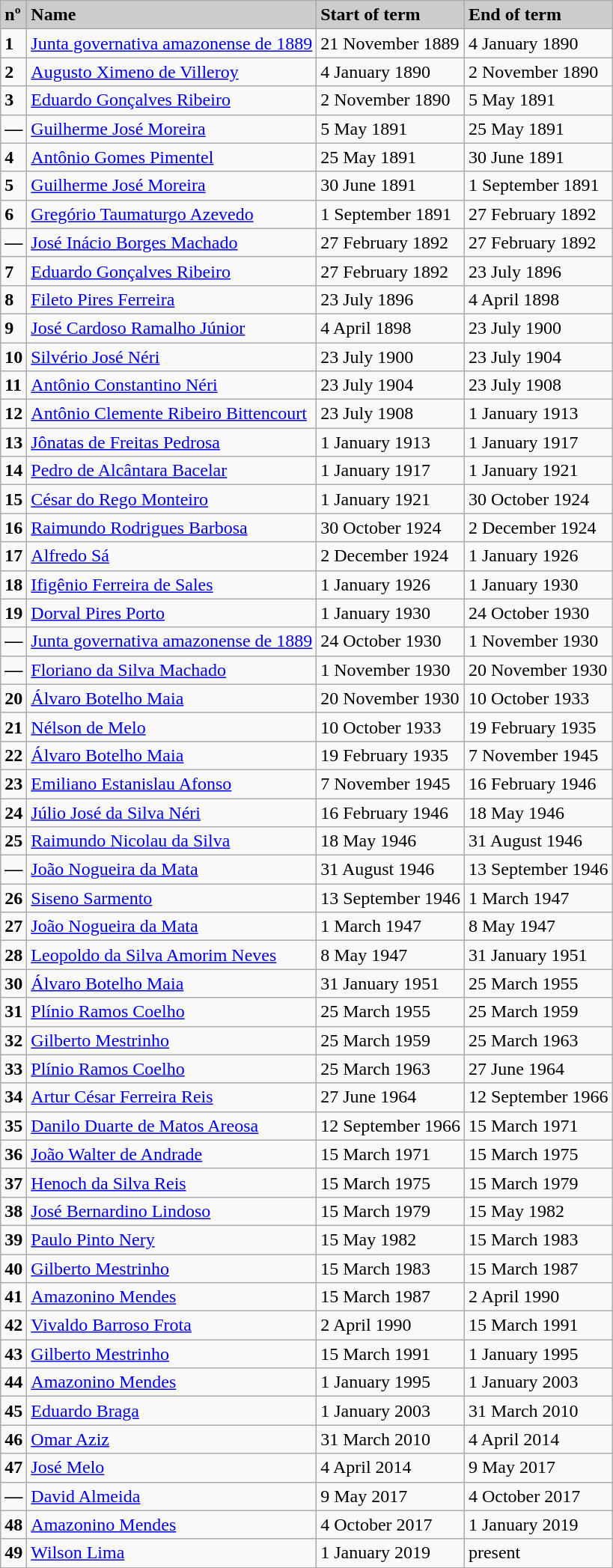<table class="wikitable">
<tr>
<td bgcolor=#cccccc><strong>nº</strong></td>
<td bgcolor=#cccccc><strong>Name</strong></td>
<td bgcolor=#cccccc><strong>Start of term</strong></td>
<td bgcolor=#cccccc><strong>End of term</strong></td>
</tr>
<tr>
<td><strong>1</strong></td>
<td><a href='#'>Junta governativa amazonense de 1889</a></td>
<td>21 November 1889</td>
<td>4 January 1890</td>
</tr>
<tr>
<td><strong>2</strong></td>
<td><a href='#'>Augusto Ximeno de Villeroy</a></td>
<td>4 January 1890</td>
<td>2 November 1890</td>
</tr>
<tr>
<td><strong>3</strong></td>
<td><a href='#'>Eduardo Gonçalves Ribeiro</a></td>
<td>2 November 1890</td>
<td>5 May 1891</td>
</tr>
<tr>
<td><strong>—</strong></td>
<td><a href='#'>Guilherme José Moreira</a></td>
<td>5 May 1891</td>
<td>25 May 1891</td>
</tr>
<tr>
<td><strong>4</strong></td>
<td><a href='#'>Antônio Gomes Pimentel</a></td>
<td>25 May 1891</td>
<td>30 June 1891</td>
</tr>
<tr>
<td><strong>5</strong></td>
<td><a href='#'>Guilherme José Moreira</a></td>
<td>30 June 1891</td>
<td>1 September 1891</td>
</tr>
<tr>
<td><strong>6</strong></td>
<td><a href='#'>Gregório Taumaturgo Azevedo</a></td>
<td>1 September 1891</td>
<td>27 February 1892</td>
</tr>
<tr>
<td><strong>—</strong></td>
<td><a href='#'>José Inácio Borges Machado</a></td>
<td>27 February 1892</td>
<td>27 February 1892</td>
</tr>
<tr>
<td><strong>7</strong></td>
<td><a href='#'>Eduardo Gonçalves Ribeiro</a></td>
<td>27 February 1892</td>
<td>23 July 1896</td>
</tr>
<tr>
<td><strong>8</strong></td>
<td><a href='#'>Fileto Pires Ferreira</a></td>
<td>23 July 1896</td>
<td>4 April 1898</td>
</tr>
<tr>
<td><strong>9</strong></td>
<td><a href='#'>José Cardoso Ramalho Júnior</a></td>
<td>4 April 1898</td>
<td>23 July 1900</td>
</tr>
<tr>
<td><strong>10</strong></td>
<td><a href='#'>Silvério José Néri</a></td>
<td>23 July 1900</td>
<td>23 July 1904</td>
</tr>
<tr>
<td><strong>11</strong></td>
<td><a href='#'>Antônio Constantino Néri</a></td>
<td>23 July 1904</td>
<td>23 July 1908</td>
</tr>
<tr>
<td><strong>12</strong></td>
<td><a href='#'>Antônio Clemente Ribeiro Bittencourt</a></td>
<td>23 July 1908</td>
<td>1 January 1913</td>
</tr>
<tr>
<td><strong>13</strong></td>
<td><a href='#'>Jônatas de Freitas Pedrosa</a></td>
<td>1 January 1913</td>
<td>1 January 1917</td>
</tr>
<tr>
<td><strong>14</strong></td>
<td><a href='#'>Pedro de Alcântara Bacelar</a></td>
<td>1 January 1917</td>
<td>1 January 1921</td>
</tr>
<tr>
<td><strong>15</strong></td>
<td><a href='#'>César do Rego Monteiro</a></td>
<td>1 January 1921</td>
<td>30 October 1924</td>
</tr>
<tr>
<td><strong>16</strong></td>
<td><a href='#'>Raimundo Rodrigues Barbosa</a></td>
<td>30 October 1924</td>
<td>2 December 1924</td>
</tr>
<tr>
<td><strong>17</strong></td>
<td><a href='#'>Alfredo Sá</a></td>
<td>2 December 1924</td>
<td>1 January 1926</td>
</tr>
<tr>
<td><strong>18</strong></td>
<td><a href='#'>Ifigênio Ferreira de Sales</a></td>
<td>1 January 1926</td>
<td>1 January 1930</td>
</tr>
<tr>
<td><strong>19</strong></td>
<td><a href='#'>Dorval Pires Porto</a></td>
<td>1 January 1930</td>
<td>24 October 1930</td>
</tr>
<tr>
<td><strong>—</strong></td>
<td><a href='#'>Junta governativa amazonense de 1889</a></td>
<td>24 October 1930</td>
<td>1 November 1930</td>
</tr>
<tr>
<td><strong>—</strong></td>
<td><a href='#'>Floriano da Silva Machado</a></td>
<td>1 November 1930</td>
<td>20 November 1930</td>
</tr>
<tr>
<td><strong>20</strong></td>
<td><a href='#'>Álvaro Botelho Maia</a></td>
<td>20 November 1930</td>
<td>10 October 1933</td>
</tr>
<tr>
<td><strong>21</strong></td>
<td><a href='#'>Nélson de Melo</a></td>
<td>10 October 1933</td>
<td>19 February 1935</td>
</tr>
<tr>
<td><strong>22</strong></td>
<td><a href='#'>Álvaro Botelho Maia</a></td>
<td>19 February 1935</td>
<td>7 November 1945</td>
</tr>
<tr>
<td><strong>23</strong></td>
<td><a href='#'>Emiliano Estanislau Afonso</a></td>
<td>7 November 1945</td>
<td>16 February 1946</td>
</tr>
<tr>
<td><strong>24</strong></td>
<td><a href='#'>Júlio José da Silva Néri</a></td>
<td>16 February 1946</td>
<td>18 May 1946</td>
</tr>
<tr>
<td><strong>25</strong></td>
<td><a href='#'>Raimundo Nicolau da Silva</a></td>
<td>18 May 1946</td>
<td>31 August 1946</td>
</tr>
<tr>
<td><strong>—</strong></td>
<td><a href='#'>João Nogueira da Mata</a></td>
<td>31 August 1946</td>
<td>13 September 1946</td>
</tr>
<tr>
<td><strong>26</strong></td>
<td><a href='#'>Siseno Sarmento</a></td>
<td>13 September 1946</td>
<td>1 March 1947</td>
</tr>
<tr>
<td><strong>27</strong></td>
<td><a href='#'>João Nogueira da Mata</a></td>
<td>1 March 1947</td>
<td>8 May 1947</td>
</tr>
<tr>
<td><strong>28</strong></td>
<td><a href='#'>Leopoldo da Silva Amorim Neves</a></td>
<td>8 May 1947</td>
<td>31 January 1951</td>
</tr>
<tr>
<td><strong>30</strong></td>
<td><a href='#'>Álvaro Botelho Maia</a></td>
<td>31 January 1951</td>
<td>25 March 1955</td>
</tr>
<tr>
<td><strong>31</strong></td>
<td><a href='#'>Plínio Ramos Coelho</a></td>
<td>25 March 1955</td>
<td>25 March 1959</td>
</tr>
<tr>
<td><strong>32</strong></td>
<td><a href='#'>Gilberto Mestrinho</a></td>
<td>25 March 1959</td>
<td>25 March 1963</td>
</tr>
<tr>
<td><strong>33</strong></td>
<td><a href='#'>Plínio Ramos Coelho</a></td>
<td>25 March 1963</td>
<td>27 June 1964</td>
</tr>
<tr>
<td><strong>34</strong></td>
<td><a href='#'>Artur César Ferreira Reis</a></td>
<td>27 June 1964</td>
<td>12 September 1966</td>
</tr>
<tr>
<td><strong>35</strong></td>
<td><a href='#'>Danilo Duarte de Matos Areosa</a></td>
<td>12 September 1966</td>
<td>15 March 1971</td>
</tr>
<tr>
<td><strong>36</strong></td>
<td><a href='#'>João Walter de Andrade</a></td>
<td>15 March 1971</td>
<td>15 March 1975</td>
</tr>
<tr>
<td><strong>37</strong></td>
<td><a href='#'>Henoch da Silva Reis</a></td>
<td>15 March 1975</td>
<td>15 March 1979</td>
</tr>
<tr>
<td><strong>38</strong></td>
<td><a href='#'>José Bernardino Lindoso</a></td>
<td>15 March 1979</td>
<td>15 May 1982</td>
</tr>
<tr>
<td><strong>39</strong></td>
<td><a href='#'>Paulo Pinto Nery</a></td>
<td>15 May 1982</td>
<td>15 March 1983</td>
</tr>
<tr>
<td><strong>40</strong></td>
<td><a href='#'>Gilberto Mestrinho</a></td>
<td>15 March 1983</td>
<td>15 March 1987</td>
</tr>
<tr>
<td><strong>41</strong></td>
<td><a href='#'>Amazonino Mendes</a></td>
<td>15 March 1987</td>
<td>2 April 1990</td>
</tr>
<tr>
<td><strong>42</strong></td>
<td><a href='#'>Vivaldo Barroso Frota</a></td>
<td>2 April 1990</td>
<td>15 March 1991</td>
</tr>
<tr>
<td><strong>43</strong></td>
<td><a href='#'>Gilberto Mestrinho</a></td>
<td>15 March 1991</td>
<td>1 January 1995</td>
</tr>
<tr>
<td><strong>44</strong></td>
<td><a href='#'>Amazonino Mendes</a></td>
<td>1 January 1995</td>
<td>1 January 2003</td>
</tr>
<tr>
<td><strong>45</strong></td>
<td><a href='#'>Eduardo Braga</a></td>
<td>1 January 2003</td>
<td>31 March 2010</td>
</tr>
<tr>
<td><strong>46</strong></td>
<td><a href='#'>Omar Aziz</a></td>
<td>31 March 2010</td>
<td>4 April 2014</td>
</tr>
<tr>
<td><strong>47</strong></td>
<td><a href='#'>José Melo</a></td>
<td>4 April 2014</td>
<td>9 May 2017</td>
</tr>
<tr>
<td><strong>—</strong></td>
<td><a href='#'>David Almeida</a></td>
<td>9 May 2017</td>
<td>4 October 2017</td>
</tr>
<tr>
<td><strong>48</strong></td>
<td><a href='#'>Amazonino Mendes</a></td>
<td>4 October 2017</td>
<td>1 January 2019</td>
</tr>
<tr>
<td><strong>49</strong></td>
<td><a href='#'>Wilson Lima</a></td>
<td>1 January 2019</td>
<td>present</td>
</tr>
<tr>
</tr>
</table>
